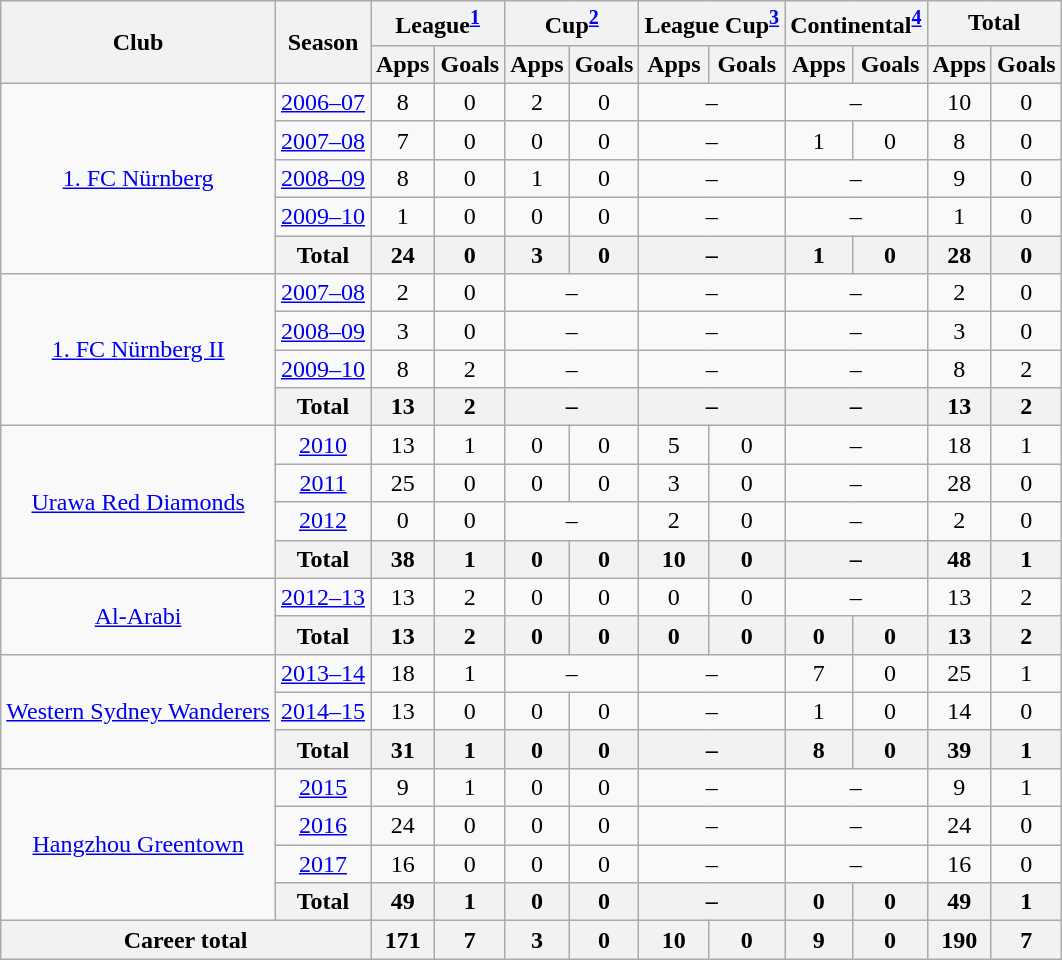<table class="wikitable" style="text-align:center;">
<tr>
<th rowspan="2">Club</th>
<th rowspan="2">Season</th>
<th colspan="2">League<sup><a href='#'>1</a></sup></th>
<th colspan="2">Cup<sup><a href='#'>2</a></sup></th>
<th colspan="2">League Cup<sup><a href='#'>3</a></sup></th>
<th colspan="2">Continental<sup><a href='#'>4</a></sup></th>
<th colspan="2">Total</th>
</tr>
<tr>
<th>Apps</th>
<th>Goals</th>
<th>Apps</th>
<th>Goals</th>
<th>Apps</th>
<th>Goals</th>
<th>Apps</th>
<th>Goals</th>
<th>Apps</th>
<th>Goals</th>
</tr>
<tr>
<td rowspan="5"><a href='#'>1. FC Nürnberg</a></td>
<td><a href='#'>2006–07</a></td>
<td>8</td>
<td>0</td>
<td>2</td>
<td>0</td>
<td colspan="2">–</td>
<td colspan="2">–</td>
<td>10</td>
<td>0</td>
</tr>
<tr>
<td><a href='#'>2007–08</a></td>
<td>7</td>
<td>0</td>
<td>0</td>
<td>0</td>
<td colspan="2">–</td>
<td>1</td>
<td>0</td>
<td>8</td>
<td>0</td>
</tr>
<tr>
<td><a href='#'>2008–09</a></td>
<td>8</td>
<td>0</td>
<td>1</td>
<td>0</td>
<td colspan="2">–</td>
<td colspan="2">–</td>
<td>9</td>
<td>0</td>
</tr>
<tr>
<td><a href='#'>2009–10</a></td>
<td>1</td>
<td>0</td>
<td>0</td>
<td>0</td>
<td colspan="2">–</td>
<td colspan="2">–</td>
<td>1</td>
<td>0</td>
</tr>
<tr>
<th>Total</th>
<th>24</th>
<th>0</th>
<th>3</th>
<th>0</th>
<th colspan="2">–</th>
<th>1</th>
<th>0</th>
<th>28</th>
<th>0</th>
</tr>
<tr>
<td rowspan="4"><a href='#'>1. FC Nürnberg II</a></td>
<td><a href='#'>2007–08</a></td>
<td>2</td>
<td>0</td>
<td colspan="2">–</td>
<td colspan="2">–</td>
<td colspan="2">–</td>
<td>2</td>
<td>0</td>
</tr>
<tr>
<td><a href='#'>2008–09</a></td>
<td>3</td>
<td>0</td>
<td colspan="2">–</td>
<td colspan="2">–</td>
<td colspan="2">–</td>
<td>3</td>
<td>0</td>
</tr>
<tr>
<td><a href='#'>2009–10</a></td>
<td>8</td>
<td>2</td>
<td colspan="2">–</td>
<td colspan="2">–</td>
<td colspan="2">–</td>
<td>8</td>
<td>2</td>
</tr>
<tr>
<th>Total</th>
<th>13</th>
<th>2</th>
<th colspan="2">–</th>
<th colspan="2">–</th>
<th colspan="2">–</th>
<th>13</th>
<th>2</th>
</tr>
<tr>
<td rowspan="4"><a href='#'>Urawa Red Diamonds</a></td>
<td><a href='#'>2010</a></td>
<td>13</td>
<td>1</td>
<td>0</td>
<td>0</td>
<td>5</td>
<td>0</td>
<td colspan="2">–</td>
<td>18</td>
<td>1</td>
</tr>
<tr>
<td><a href='#'>2011</a></td>
<td>25</td>
<td>0</td>
<td>0</td>
<td>0</td>
<td>3</td>
<td>0</td>
<td colspan="2">–</td>
<td>28</td>
<td>0</td>
</tr>
<tr>
<td><a href='#'>2012</a></td>
<td>0</td>
<td>0</td>
<td colspan="2">–</td>
<td>2</td>
<td>0</td>
<td colspan="2">–</td>
<td>2</td>
<td>0</td>
</tr>
<tr>
<th>Total</th>
<th>38</th>
<th>1</th>
<th>0</th>
<th>0</th>
<th>10</th>
<th>0</th>
<th colspan="2">–</th>
<th>48</th>
<th>1</th>
</tr>
<tr>
<td rowspan="2"><a href='#'>Al-Arabi</a></td>
<td><a href='#'>2012–13</a></td>
<td>13</td>
<td>2</td>
<td>0</td>
<td>0</td>
<td>0</td>
<td>0</td>
<td colspan="2">–</td>
<td>13</td>
<td>2</td>
</tr>
<tr>
<th>Total</th>
<th>13</th>
<th>2</th>
<th>0</th>
<th>0</th>
<th>0</th>
<th>0</th>
<th>0</th>
<th>0</th>
<th>13</th>
<th>2</th>
</tr>
<tr>
<td rowspan="3"><a href='#'>Western Sydney Wanderers</a></td>
<td><a href='#'>2013–14</a></td>
<td>18</td>
<td>1</td>
<td colspan="2">–</td>
<td colspan="2">–</td>
<td>7</td>
<td>0</td>
<td>25</td>
<td>1</td>
</tr>
<tr>
<td><a href='#'>2014–15</a></td>
<td>13</td>
<td>0</td>
<td>0</td>
<td>0</td>
<td colspan="2">–</td>
<td>1</td>
<td>0</td>
<td>14</td>
<td>0</td>
</tr>
<tr>
<th>Total</th>
<th>31</th>
<th>1</th>
<th>0</th>
<th>0</th>
<th colspan="2">–</th>
<th>8</th>
<th>0</th>
<th>39</th>
<th>1</th>
</tr>
<tr>
<td rowspan="4"><a href='#'>Hangzhou Greentown</a></td>
<td><a href='#'>2015</a></td>
<td>9</td>
<td>1</td>
<td>0</td>
<td>0</td>
<td colspan="2">–</td>
<td colspan="2">–</td>
<td>9</td>
<td>1</td>
</tr>
<tr>
<td><a href='#'>2016</a></td>
<td>24</td>
<td>0</td>
<td>0</td>
<td>0</td>
<td colspan="2">–</td>
<td colspan="2">–</td>
<td>24</td>
<td>0</td>
</tr>
<tr>
<td><a href='#'>2017</a></td>
<td>16</td>
<td>0</td>
<td>0</td>
<td>0</td>
<td colspan="2">–</td>
<td colspan="2">–</td>
<td>16</td>
<td>0</td>
</tr>
<tr>
<th>Total</th>
<th>49</th>
<th>1</th>
<th>0</th>
<th>0</th>
<th colspan="2">–</th>
<th>0</th>
<th>0</th>
<th>49</th>
<th>1</th>
</tr>
<tr>
<th colspan="2">Career total</th>
<th>171</th>
<th>7</th>
<th>3</th>
<th>0</th>
<th>10</th>
<th>0</th>
<th>9</th>
<th>0</th>
<th>190</th>
<th>7</th>
</tr>
</table>
